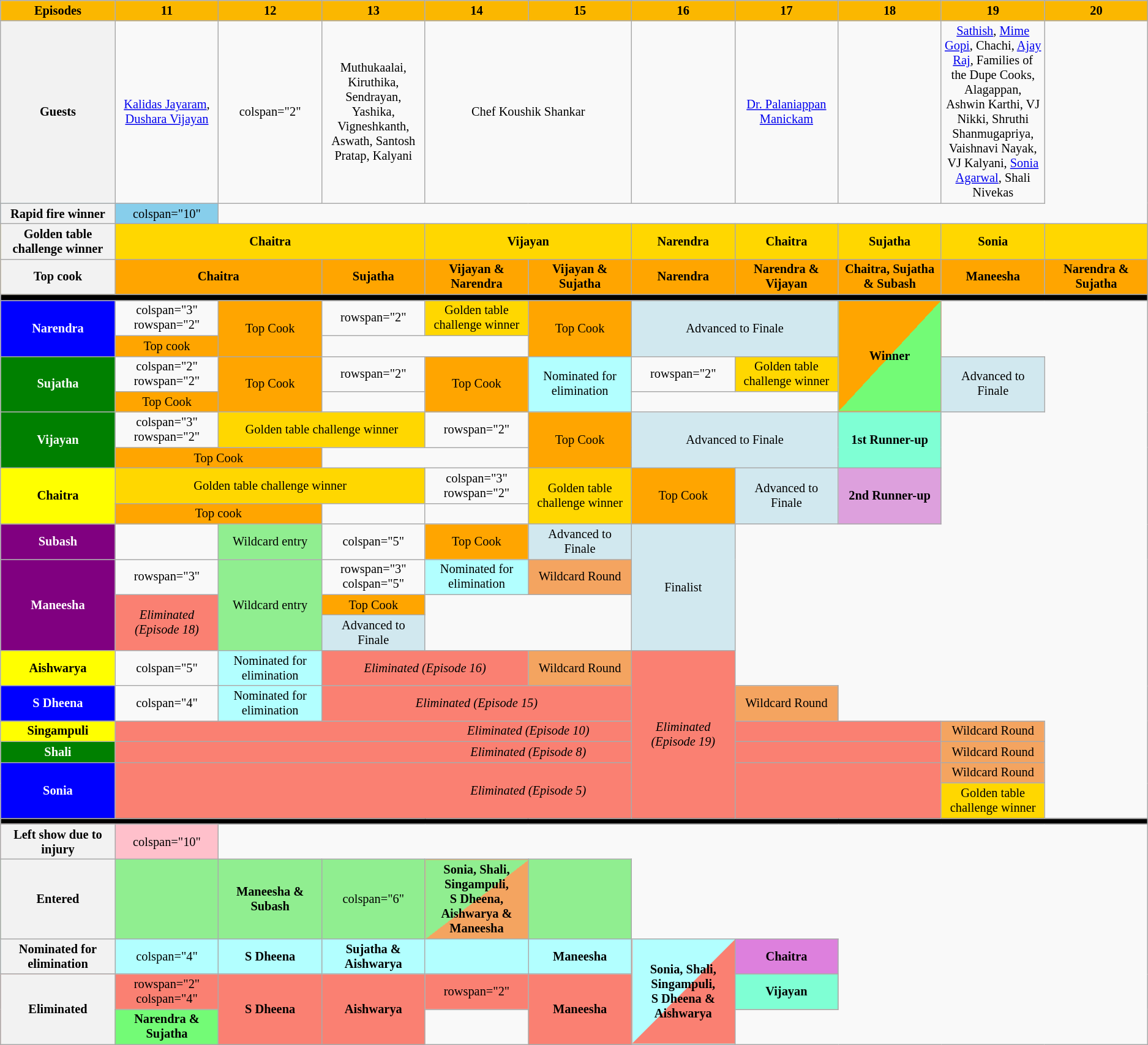<table class="wikitable" style="text-align:center;font-size:85%;">
<tr>
<th scope="col" style="background:#FBB700" width=10%>Episodes</th>
<th scope="col" style="background:#FBB700" width=9%>11</th>
<th scope="col" style="background:#FBB700" width=9%>12</th>
<th scope="col" style="background:#FBB700" width=9%>13</th>
<th scope="col" style="background:#FBB700" width=9%>14</th>
<th scope="col" style="background:#FBB700" width=9%>15</th>
<th scope="col" style="background:#FBB700" width=9%>16</th>
<th scope="col" style="background:#FBB700" width=9%>17</th>
<th scope="col" style="background:#FBB700" width=9%>18</th>
<th scope="col" style="background:#FBB700" width=9%>19</th>
<th scope="col" style="background:#FBB700" width=9%>20</th>
</tr>
<tr>
<th scope="row">Guests</th>
<td><a href='#'>Kalidas Jayaram</a>, <a href='#'>Dushara Vijayan</a></td>
<td>colspan="2" </td>
<td>Muthukaalai, Kiruthika, Sendrayan, Yashika, Vigneshkanth, Aswath, Santosh Pratap, Kalyani</td>
<td colspan="2">Chef Koushik Shankar</td>
<td></td>
<td><a href='#'>Dr. Palaniappan Manickam</a></td>
<td></td>
<td><a href='#'>Sathish</a>, <a href='#'>Mime Gopi</a>, Chachi, <a href='#'>Ajay Raj</a>, Families of the Dupe Cooks, Alagappan, Ashwin Karthi, VJ Nikki, Shruthi Shanmugapriya, Vaishnavi Nayak, VJ Kalyani, <a href='#'>Sonia Agarwal</a>, Shali Nivekas</td>
</tr>
<tr style="background:skyblue;">
<th scope="row">Rapid fire winner</th>
<td>colspan="10" </td>
</tr>
<tr style="background:gold;">
<th scope="row">Golden table challenge winner</th>
<td colspan="3"><strong>Chaitra</strong></td>
<td colspan="2"><strong>Vijayan</strong></td>
<td><strong>Narendra</strong></td>
<td><strong>Chaitra</strong></td>
<td><strong>Sujatha</strong></td>
<td><strong>Sonia</strong></td>
<td></td>
</tr>
<tr style="background:orange;">
<th scope="row">Top cook</th>
<td colspan=2><strong>Chaitra</strong></td>
<td><strong>Sujatha</strong></td>
<td><strong>Vijayan &<br>Narendra</strong></td>
<td><strong>Vijayan &<br>Sujatha</strong></td>
<td><strong>Narendra</strong></td>
<td><strong>Narendra &<br>Vijayan</strong></td>
<td><strong>Chaitra, Sujatha & Subash</strong></td>
<td><strong>Maneesha</strong></td>
<td><strong>Narendra &<br>Sujatha</strong></td>
</tr>
<tr>
<td colspan="11" style="background:black;"></td>
</tr>
<tr>
<th rowspan="2" scope="rowgroup" style="background:blue;color:white;">Narendra</th>
<td>colspan="3" rowspan="2" </td>
<td rowspan="2" style="background:orange;">Top Cook</td>
<td>rowspan="2" </td>
<td style="background: gold;">Golden table challenge winner</td>
<td rowspan="2" style="background:orange;">Top Cook</td>
<td rowspan="2" colspan="2" style="background: #D1E8EF;">Advanced to Finale</td>
<td rowspan="4" style="background-image: linear-gradient(to right bottom, orange 50%, #73FB76 50%);"><strong>Winner</strong></td>
</tr>
<tr>
<td colspan="1" style="background:orange;">Top cook</td>
</tr>
<tr>
<th rowspan="2" scope="rowgroup" style="background: green; color: white;">Sujatha</th>
<td>colspan="2" rowspan="2" </td>
<td rowspan="2" style="background: orange;">Top Cook</td>
<td>rowspan="2" </td>
<td rowspan="2" style="background: orange;">Top Cook</td>
<td rowspan="2" style="background: #B2FFFF;">Nominated for elimination</td>
<td>rowspan="2" </td>
<td style="background: gold;">Golden table challenge winner</td>
<td rowspan="2" style="background: #D1E8EF;">Advanced to Finale</td>
</tr>
<tr>
<td style="background: orange;">Top Cook</td>
</tr>
<tr>
<th rowspan="2" scope="rowgroup" style="background:green;color:white;">Vijayan</th>
<td>colspan="3" rowspan="2" </td>
<td colspan="2" style="background: gold;">Golden table challenge winner</td>
<td>rowspan="2" </td>
<td rowspan="2" style="background:orange;">Top Cook</td>
<td rowspan="2" colspan="2" style="background: #D1E8EF;">Advanced to Finale</td>
<td rowspan="2" style="background: #7FFFD4;"><strong>1st Runner-up</strong></td>
</tr>
<tr>
<td colspan="2" style="background:orange;">Top Cook</td>
</tr>
<tr>
<th rowspan="2" scope="rowgroup" style="background:yellow;">Chaitra</th>
<td colspan="3" style="background: gold;">Golden table challenge winner</td>
<td>colspan="3" rowspan="2" </td>
<td rowspan="2" style="background: gold;">Golden table challenge winner</td>
<td rowspan="2" style="background: orange;">Top Cook</td>
<td rowspan="2" style="background: #D1E8EF;">Advanced to Finale</td>
<td rowspan="2" style="background: #DDA0DD;"><strong>2nd Runner-up</strong></td>
</tr>
<tr>
<td colspan="2" style="background:orange;">Top cook</td>
<td></td>
</tr>
<tr>
<th scope="row" style="background:purple;color:white;">Subash</th>
<td></td>
<td style="background:lightgreen;">Wildcard entry</td>
<td>colspan="5" </td>
<td style="background: orange;">Top Cook</td>
<td style="background: #D1E8EF;">Advanced to Finale</td>
<td rowspan="4" style="background: #D1E8EF;">Finalist</td>
</tr>
<tr>
<th rowspan="3" scope="rowgroup" style="background:purple;color:white;">Maneesha</th>
<td>rowspan="3" </td>
<td rowspan="3" style="background:lightgreen;">Wildcard entry</td>
<td>rowspan="3" colspan="5" </td>
<td style="background: #B2FFFF;">Nominated for elimination</td>
<td style="background: sandybrown;">Wildcard Round</td>
</tr>
<tr>
<td rowspan="2" style="background:#FA8072;"><em>Eliminated (Episode 18)</em></td>
<td style="background:orange;">Top Cook</td>
</tr>
<tr>
<td style="background: #D1E8EF;">Advanced to Finale</td>
</tr>
<tr>
<th scope="row" style="background:yellow;">Aishwarya</th>
<td>colspan="5" </td>
<td style="background: #B2FFFF;">Nominated for elimination</td>
<td colspan="2" style="background:#FA8072"><em>Eliminated (Episode 16)</em></td>
<td style="background: sandybrown;">Wildcard Round</td>
<td rowspan="6" style="background: salmon;"><em>Eliminated (Episode 19)</em></td>
</tr>
<tr>
<th scope="row" style="background:blue;color:white;">S Dheena</th>
<td>colspan="4" </td>
<td style="background:#B2FFFF;">Nominated for elimination</td>
<td colspan="3" style="background:#FA8072"><em>Eliminated (Episode 15)</em></td>
<td style="background: sandybrown;">Wildcard Round</td>
</tr>
<tr>
<th scope="row" style="background:yellow;">Singampuli</th>
<td colspan="8" style="background:#FA8072"><em>Eliminated (Episode 10)</em></td>
<td style="background: sandybrown;">Wildcard Round</td>
</tr>
<tr>
<th scope="row" style="background:green;color:white;">Shali</th>
<td colspan="8" style="background:#FA8072"><em>Eliminated (Episode 8)</em></td>
<td style="background: sandybrown;">Wildcard Round</td>
</tr>
<tr>
<th rowspan="2" scope="row" style="background:blue;color:white;">Sonia</th>
<td rowspan="2" colspan="8" style="background:#FA8072"><em>Eliminated (Episode 5)</em></td>
<td style="background: sandybrown;">Wildcard Round</td>
</tr>
<tr>
<td style="background: gold;">Golden table challenge winner</td>
</tr>
<tr>
<td colspan="11" style="background:black;"></td>
</tr>
<tr style="background:pink;">
<th scope="row">Left show due to injury</th>
<td>colspan="10" </td>
</tr>
<tr style="background:lightgreen;">
<th scope="row">Entered</th>
<td></td>
<td><strong>Maneesha &<br>Subash</strong></td>
<td>colspan="6" </td>
<td style="background-image: linear-gradient(to right bottom, lightgreen 50%, sandybrown 50%);"><strong>Sonia, Shali,<br>Singampuli,<br>S Dheena,<br>Aishwarya &<br>Maneesha</strong></td>
<td></td>
</tr>
<tr style="background:#B2FFFF;">
<th scope="row">Nominated for elimination</th>
<td>colspan="4" </td>
<td><strong>S Dheena</strong></td>
<td><strong>Sujatha &<br>Aishwarya</strong></td>
<td></td>
<td><strong>Maneesha</strong></td>
<td rowspan="3" style="background-image: linear-gradient(to right bottom, #B2FFFF 50%, salmon 50%);"><strong>Sonia, Shali,<br>Singampuli,<br>S Dheena &<br>Aishwarya</strong></td>
<td bgcolor="#DD80DD"><strong>Chaitra</strong></td>
</tr>
<tr style="background:salmon;">
<th rowspan="2" scope="row">Eliminated</th>
<td>rowspan="2" colspan="4" </td>
<td rowspan="2"><strong>S Dheena</strong></td>
<td rowspan="2"><strong>Aishwarya</strong></td>
<td>rowspan="2" </td>
<td rowspan="2"><strong>Maneesha</strong></td>
<td bgcolor="#7FFFD4"><strong>Vijayan</strong></td>
</tr>
<tr>
<td bgcolor="#73FB76"><strong>Narendra & Sujatha</strong></td>
</tr>
</table>
